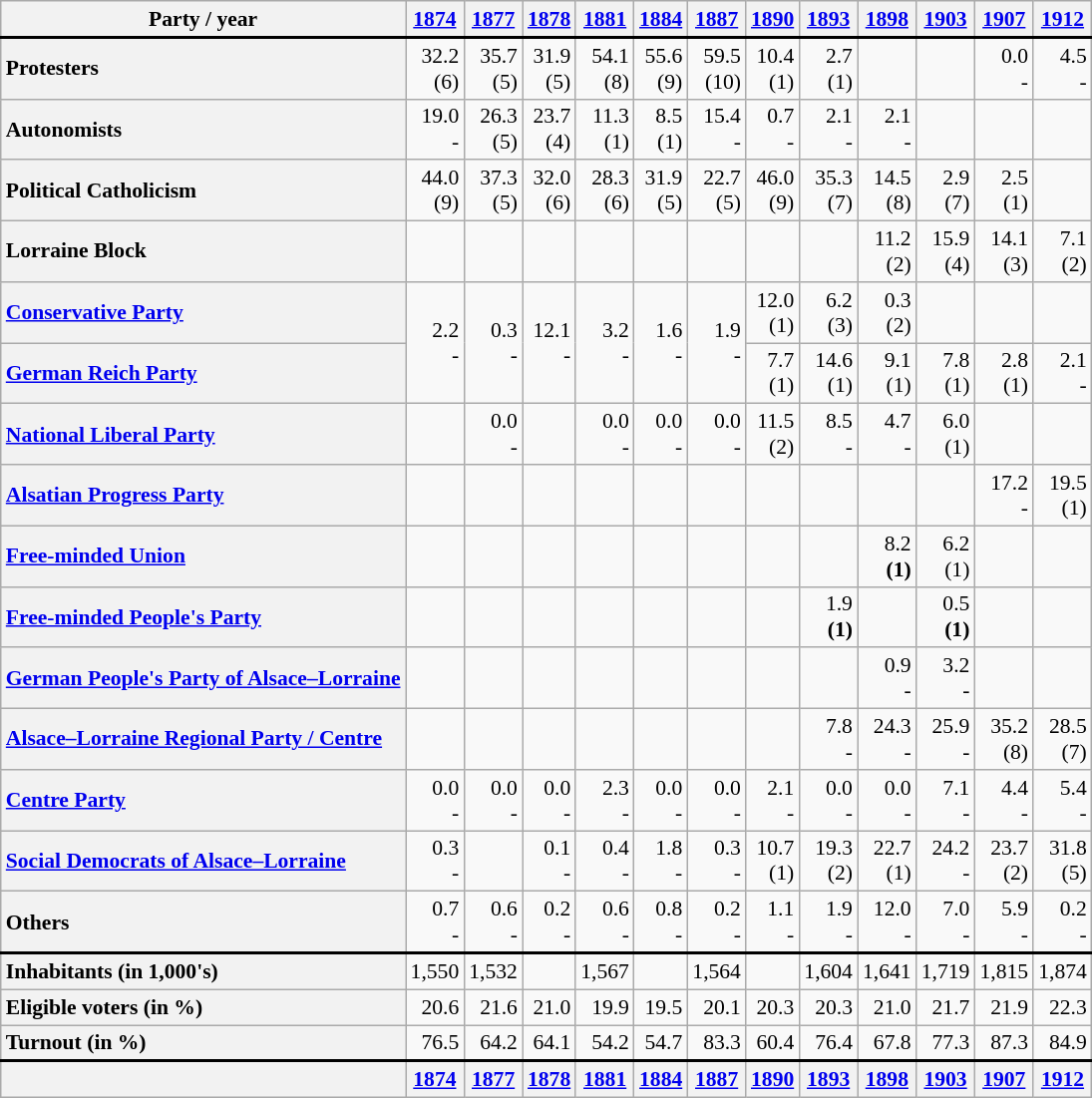<table class="wikitable" style="text-align:right; font-size:0.90em;">
<tr style="border-bottom:2px solid;">
<th>Party / year</th>
<th><a href='#'>1874</a></th>
<th><a href='#'>1877</a></th>
<th><a href='#'>1878</a></th>
<th><a href='#'>1881</a></th>
<th><a href='#'>1884</a></th>
<th><a href='#'>1887</a></th>
<th><a href='#'>1890</a></th>
<th><a href='#'>1893</a></th>
<th><a href='#'>1898</a></th>
<th><a href='#'>1903</a></th>
<th><a href='#'>1907</a></th>
<th><a href='#'>1912</a></th>
</tr>
<tr>
<th style="text-align:left;">Protesters</th>
<td>32.2<br>(6)</td>
<td>35.7<br>(5)</td>
<td>31.9<br>(5)</td>
<td>54.1<br>(8)</td>
<td>55.6<br>(9)</td>
<td>59.5<br>(10)</td>
<td>10.4<br>(1)</td>
<td>2.7<br>(1)</td>
<td></td>
<td></td>
<td>0.0<br>-</td>
<td>4.5<br>-</td>
</tr>
<tr>
<th style="text-align:left;">Autonomists</th>
<td>19.0<br>-</td>
<td>26.3<br>(5)</td>
<td>23.7<br>(4)</td>
<td>11.3<br>(1)</td>
<td>8.5<br>(1)</td>
<td>15.4<br>-</td>
<td>0.7<br>-</td>
<td>2.1<br>-</td>
<td>2.1<br>-</td>
<td></td>
<td></td>
<td></td>
</tr>
<tr>
<th style="text-align:left;">Political Catholicism</th>
<td>44.0<br>(9)</td>
<td>37.3<br>(5)</td>
<td>32.0<br>(6)</td>
<td>28.3<br>(6)</td>
<td>31.9<br>(5)</td>
<td>22.7<br>(5)</td>
<td>46.0<br>(9)</td>
<td>35.3<br>(7)</td>
<td>14.5<br>(8)</td>
<td>2.9<br>(7)</td>
<td>2.5<br>(1)</td>
<td></td>
</tr>
<tr>
<th style="text-align:left;">Lorraine Block</th>
<td></td>
<td></td>
<td></td>
<td></td>
<td></td>
<td></td>
<td></td>
<td></td>
<td>11.2<br>(2)</td>
<td>15.9<br>(4)</td>
<td>14.1<br>(3)</td>
<td>7.1<br>(2)</td>
</tr>
<tr>
<th style="text-align:left;"><a href='#'>Conservative Party</a></th>
<td rowspan="2">2.2<br>-</td>
<td rowspan="2">0.3<br>-</td>
<td rowspan="2">12.1<br>-</td>
<td rowspan="2">3.2<br>-</td>
<td rowspan="2">1.6<br>-</td>
<td rowspan="2">1.9<br>-</td>
<td>12.0<br>(1)</td>
<td>6.2<br>(3)</td>
<td>0.3<br>(2)</td>
<td></td>
<td></td>
<td></td>
</tr>
<tr>
<th style="text-align:left;"><a href='#'>German Reich Party</a></th>
<td>7.7<br>(1)</td>
<td>14.6<br>(1)</td>
<td>9.1<br>(1)</td>
<td>7.8<br>(1)</td>
<td>2.8<br>(1)</td>
<td>2.1<br>-</td>
</tr>
<tr>
<th style="text-align:left;"><a href='#'>National Liberal Party</a></th>
<td></td>
<td>0.0<br>-</td>
<td></td>
<td>0.0<br>-</td>
<td>0.0<br>-</td>
<td>0.0<br>-</td>
<td>11.5<br>(2)</td>
<td>8.5<br>-</td>
<td>4.7<br>-</td>
<td>6.0<br>(1)</td>
<td></td>
<td></td>
</tr>
<tr>
<th style="text-align:left;"><a href='#'>Alsatian Progress Party</a></th>
<td></td>
<td></td>
<td></td>
<td></td>
<td></td>
<td></td>
<td></td>
<td></td>
<td></td>
<td></td>
<td>17.2<br>-</td>
<td>19.5<br>(1)</td>
</tr>
<tr>
<th style="text-align:left;"><a href='#'>Free-minded Union</a></th>
<td></td>
<td></td>
<td></td>
<td></td>
<td></td>
<td></td>
<td></td>
<td></td>
<td>8.2<br><strong>(1)</strong></td>
<td>6.2<br>(1)</td>
<td></td>
<td></td>
</tr>
<tr>
<th style="text-align:left;"><a href='#'>Free-minded People's Party</a></th>
<td></td>
<td></td>
<td></td>
<td></td>
<td></td>
<td></td>
<td></td>
<td>1.9<br><strong>(1)</strong></td>
<td></td>
<td>0.5<br><strong>(1)</strong></td>
<td></td>
<td></td>
</tr>
<tr>
<th style="text-align:left;"><a href='#'>German People's Party of Alsace–Lorraine</a></th>
<td></td>
<td></td>
<td></td>
<td></td>
<td></td>
<td></td>
<td></td>
<td></td>
<td>0.9<br>-</td>
<td>3.2<br>-</td>
<td></td>
<td></td>
</tr>
<tr>
<th style="text-align:left;"><a href='#'>Alsace–Lorraine Regional Party / Centre</a></th>
<td></td>
<td></td>
<td></td>
<td></td>
<td></td>
<td></td>
<td></td>
<td>7.8<br>-</td>
<td>24.3<br>-</td>
<td>25.9<br>-</td>
<td>35.2<br>(8)</td>
<td>28.5<br>(7)</td>
</tr>
<tr>
<th style="text-align:left;"><a href='#'>Centre Party</a></th>
<td>0.0<br>-</td>
<td>0.0<br>-</td>
<td>0.0<br>-</td>
<td>2.3<br>-</td>
<td>0.0<br>-</td>
<td>0.0<br>-</td>
<td>2.1<br>-</td>
<td>0.0<br>-</td>
<td>0.0<br>-</td>
<td>7.1<br>-</td>
<td>4.4<br>-</td>
<td>5.4<br>-</td>
</tr>
<tr>
<th style="text-align:left;"><a href='#'>Social Democrats of Alsace–Lorraine</a></th>
<td>0.3<br>-</td>
<td></td>
<td>0.1<br>-</td>
<td>0.4<br>-</td>
<td>1.8<br>-</td>
<td>0.3<br>-</td>
<td>10.7<br>(1)</td>
<td>19.3<br>(2)</td>
<td>22.7<br>(1)</td>
<td>24.2<br>-</td>
<td>23.7<br>(2)</td>
<td>31.8<br>(5)</td>
</tr>
<tr>
<th style="text-align:left;">Others</th>
<td>0.7<br>-</td>
<td>0.6<br>-</td>
<td>0.2<br>-</td>
<td>0.6<br>-</td>
<td>0.8<br>-</td>
<td>0.2<br>-</td>
<td>1.1<br>-</td>
<td>1.9<br>-</td>
<td>12.0<br>-</td>
<td>7.0<br>-</td>
<td>5.9<br>-</td>
<td>0.2<br>-</td>
</tr>
<tr style="border-top:2px solid">
<th style="text-align:left;">Inhabitants (in 1,000's)</th>
<td>1,550</td>
<td>1,532</td>
<td></td>
<td>1,567</td>
<td></td>
<td>1,564</td>
<td></td>
<td>1,604</td>
<td>1,641</td>
<td>1,719</td>
<td>1,815</td>
<td>1,874</td>
</tr>
<tr>
<th style="text-align:left;">Eligible voters (in %)</th>
<td>20.6</td>
<td>21.6</td>
<td>21.0</td>
<td>19.9</td>
<td>19.5</td>
<td>20.1</td>
<td>20.3</td>
<td>20.3</td>
<td>21.0</td>
<td>21.7</td>
<td>21.9</td>
<td>22.3</td>
</tr>
<tr style="border-bottom:2px solid">
<th style="text-align:left;">Turnout (in %)</th>
<td>76.5</td>
<td>64.2</td>
<td>64.1</td>
<td>54.2</td>
<td>54.7</td>
<td>83.3</td>
<td>60.4</td>
<td>76.4</td>
<td>67.8</td>
<td>77.3</td>
<td>87.3</td>
<td>84.9</td>
</tr>
<tr>
<th></th>
<th><a href='#'>1874</a></th>
<th><a href='#'>1877</a></th>
<th><a href='#'>1878</a></th>
<th><a href='#'>1881</a></th>
<th><a href='#'>1884</a></th>
<th><a href='#'>1887</a></th>
<th><a href='#'>1890</a></th>
<th><a href='#'>1893</a></th>
<th><a href='#'>1898</a></th>
<th><a href='#'>1903</a></th>
<th><a href='#'>1907</a></th>
<th><a href='#'>1912</a></th>
</tr>
</table>
